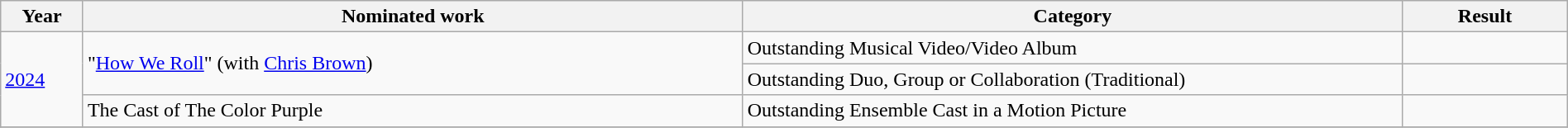<table class="wikitable" width="100%">
<tr>
<th width="5%">Year</th>
<th width="40%">Nominated work</th>
<th width="40%">Category</th>
<th width="10%">Result</th>
</tr>
<tr>
<td rowspan="3"><a href='#'>2024</a></td>
<td rowspan="2">"<a href='#'>How We Roll</a>" (with <a href='#'>Chris Brown</a>)</td>
<td>Outstanding Musical Video/Video Album</td>
<td></td>
</tr>
<tr>
<td>Outstanding Duo, Group or Collaboration (Traditional)</td>
<td></td>
</tr>
<tr>
<td>The Cast of The Color Purple</td>
<td>Outstanding Ensemble Cast in a Motion Picture</td>
<td></td>
</tr>
<tr>
</tr>
</table>
